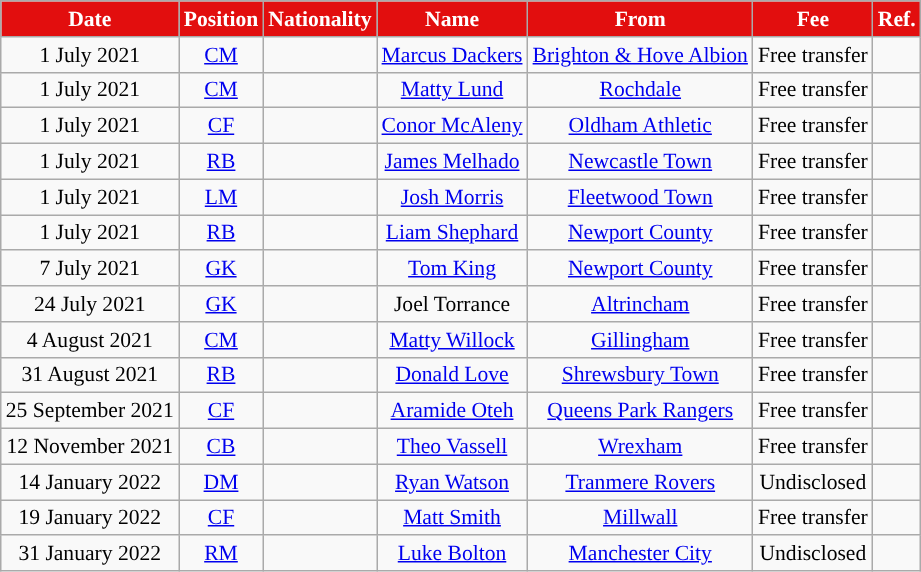<table class="wikitable"  style="text-align:center; font-size:90%; ">
<tr>
<th style="background:#e20e0e;color:white;">Date</th>
<th style="background:#e20e0e;color:white;">Position</th>
<th style="background:#e20e0e;color:white;">Nationality</th>
<th style="background:#e20e0e;color:white;">Name</th>
<th style="background:#e20e0e;color:white;">From</th>
<th style="background:#e20e0e;color:white;">Fee</th>
<th style="background:#e20e0e;color:white;">Ref.</th>
</tr>
<tr>
<td>1 July 2021</td>
<td><a href='#'>CM</a></td>
<td></td>
<td><a href='#'>Marcus Dackers</a></td>
<td> <a href='#'>Brighton & Hove Albion</a></td>
<td>Free transfer</td>
<td></td>
</tr>
<tr>
<td>1 July 2021</td>
<td><a href='#'>CM</a></td>
<td></td>
<td><a href='#'>Matty Lund</a></td>
<td> <a href='#'>Rochdale</a></td>
<td>Free transfer</td>
<td></td>
</tr>
<tr>
<td>1 July 2021</td>
<td><a href='#'>CF</a></td>
<td></td>
<td><a href='#'>Conor McAleny</a></td>
<td> <a href='#'>Oldham Athletic</a></td>
<td>Free transfer</td>
<td></td>
</tr>
<tr>
<td>1 July 2021</td>
<td><a href='#'>RB</a></td>
<td></td>
<td><a href='#'>James Melhado</a></td>
<td> <a href='#'>Newcastle Town</a></td>
<td>Free transfer</td>
<td></td>
</tr>
<tr>
<td>1 July 2021</td>
<td><a href='#'>LM</a></td>
<td></td>
<td><a href='#'>Josh Morris</a></td>
<td> <a href='#'>Fleetwood Town</a></td>
<td>Free transfer</td>
<td></td>
</tr>
<tr>
<td>1 July 2021</td>
<td><a href='#'>RB</a></td>
<td></td>
<td><a href='#'>Liam Shephard</a></td>
<td> <a href='#'>Newport County</a></td>
<td>Free transfer</td>
<td></td>
</tr>
<tr>
<td>7 July 2021</td>
<td><a href='#'>GK</a></td>
<td></td>
<td><a href='#'>Tom King</a></td>
<td> <a href='#'>Newport County</a></td>
<td>Free transfer</td>
<td></td>
</tr>
<tr>
<td>24 July 2021</td>
<td><a href='#'>GK</a></td>
<td></td>
<td>Joel Torrance</td>
<td> <a href='#'>Altrincham</a></td>
<td>Free transfer</td>
<td></td>
</tr>
<tr>
<td>4 August 2021</td>
<td><a href='#'>CM</a></td>
<td></td>
<td><a href='#'>Matty Willock</a></td>
<td> <a href='#'>Gillingham</a></td>
<td>Free transfer</td>
<td></td>
</tr>
<tr>
<td>31 August 2021</td>
<td><a href='#'>RB</a></td>
<td></td>
<td><a href='#'>Donald Love</a></td>
<td> <a href='#'>Shrewsbury Town</a></td>
<td>Free transfer</td>
<td></td>
</tr>
<tr>
<td>25 September 2021</td>
<td><a href='#'>CF</a></td>
<td></td>
<td><a href='#'>Aramide Oteh</a></td>
<td> <a href='#'>Queens Park Rangers</a></td>
<td>Free transfer</td>
<td></td>
</tr>
<tr>
<td>12 November 2021</td>
<td><a href='#'>CB</a></td>
<td></td>
<td><a href='#'>Theo Vassell</a></td>
<td> <a href='#'>Wrexham</a></td>
<td>Free transfer</td>
<td></td>
</tr>
<tr>
<td>14 January 2022</td>
<td><a href='#'>DM</a></td>
<td></td>
<td><a href='#'>Ryan Watson</a></td>
<td> <a href='#'>Tranmere Rovers</a></td>
<td>Undisclosed</td>
<td></td>
</tr>
<tr>
<td>19 January 2022</td>
<td><a href='#'>CF</a></td>
<td></td>
<td><a href='#'>Matt Smith</a></td>
<td> <a href='#'>Millwall</a></td>
<td>Free transfer</td>
<td></td>
</tr>
<tr>
<td>31 January 2022</td>
<td><a href='#'>RM</a></td>
<td></td>
<td><a href='#'>Luke Bolton</a></td>
<td> <a href='#'>Manchester City</a></td>
<td>Undisclosed</td>
<td></td>
</tr>
</table>
